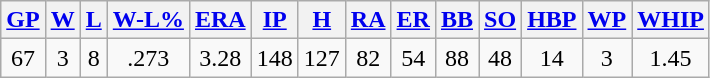<table class="wikitable">
<tr>
<th><a href='#'>GP</a></th>
<th><a href='#'>W</a></th>
<th><a href='#'>L</a></th>
<th><a href='#'>W-L%</a></th>
<th><a href='#'>ERA</a></th>
<th><a href='#'>IP</a></th>
<th><a href='#'>H</a></th>
<th><a href='#'>RA</a></th>
<th><a href='#'>ER</a></th>
<th><a href='#'>BB</a></th>
<th><a href='#'>SO</a></th>
<th><a href='#'>HBP</a></th>
<th><a href='#'>WP</a></th>
<th><a href='#'>WHIP</a></th>
</tr>
<tr align=center>
<td>67</td>
<td>3</td>
<td>8</td>
<td>.273</td>
<td>3.28</td>
<td>148</td>
<td>127</td>
<td>82</td>
<td>54</td>
<td>88</td>
<td>48</td>
<td>14</td>
<td>3</td>
<td>1.45</td>
</tr>
</table>
